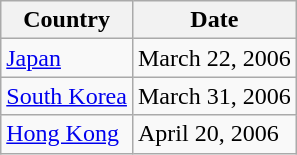<table class="wikitable">
<tr>
<th>Country</th>
<th>Date</th>
</tr>
<tr>
<td><a href='#'>Japan</a></td>
<td>March 22, 2006</td>
</tr>
<tr>
<td><a href='#'>South Korea</a></td>
<td>March 31, 2006</td>
</tr>
<tr>
<td><a href='#'>Hong Kong</a></td>
<td>April 20, 2006</td>
</tr>
</table>
